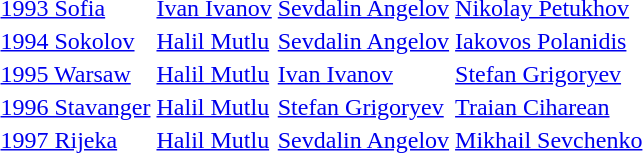<table>
<tr>
<td><a href='#'>1993 Sofia</a></td>
<td> <a href='#'>Ivan Ivanov</a></td>
<td> <a href='#'>Sevdalin Angelov</a></td>
<td> <a href='#'>Nikolay Petukhov</a></td>
</tr>
<tr>
<td><a href='#'>1994 Sokolov</a></td>
<td> <a href='#'>Halil Mutlu</a></td>
<td> <a href='#'>Sevdalin Angelov</a></td>
<td> <a href='#'>Iakovos Polanidis</a></td>
</tr>
<tr>
<td><a href='#'>1995 Warsaw</a></td>
<td> <a href='#'>Halil Mutlu</a></td>
<td> <a href='#'>Ivan Ivanov</a></td>
<td> <a href='#'>Stefan Grigoryev</a></td>
</tr>
<tr>
<td><a href='#'>1996 Stavanger</a></td>
<td> <a href='#'>Halil Mutlu</a></td>
<td> <a href='#'>Stefan Grigoryev</a></td>
<td> <a href='#'>Traian Ciharean</a></td>
</tr>
<tr>
<td><a href='#'>1997 Rijeka</a></td>
<td> <a href='#'>Halil Mutlu</a></td>
<td> <a href='#'>Sevdalin Angelov</a></td>
<td> <a href='#'>Mikhail Sevchenko</a></td>
</tr>
</table>
